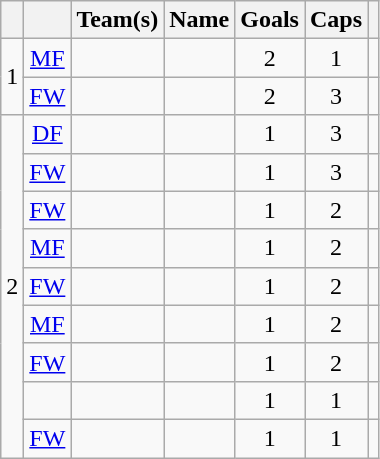<table class="wikitable" style="text-align: center;">
<tr>
<th></th>
<th></th>
<th>Team(s)</th>
<th>Name</th>
<th>Goals</th>
<th>Caps</th>
<th></th>
</tr>
<tr>
<td rowspan="2">1</td>
<td><a href='#'>MF</a></td>
<td></td>
<td><strong></strong></td>
<td>2</td>
<td>1</td>
<td></td>
</tr>
<tr>
<td><a href='#'>FW</a></td>
<td></td>
<td><strong></strong></td>
<td>2</td>
<td>3</td>
<td></td>
</tr>
<tr>
<td rowspan="9">2</td>
<td><a href='#'>DF</a></td>
<td></td>
<td><strong></strong></td>
<td>1</td>
<td>3</td>
<td></td>
</tr>
<tr>
<td><a href='#'>FW</a></td>
<td></td>
<td><strong></strong></td>
<td>1</td>
<td>3</td>
<td></td>
</tr>
<tr>
<td><a href='#'>FW</a></td>
<td></td>
<td></td>
<td>1</td>
<td>2</td>
<td></td>
</tr>
<tr>
<td><a href='#'>MF</a></td>
<td></td>
<td><strong></strong></td>
<td>1</td>
<td>2</td>
<td></td>
</tr>
<tr>
<td><a href='#'>FW</a></td>
<td></td>
<td><strong></strong></td>
<td>1</td>
<td>2</td>
<td></td>
</tr>
<tr>
<td><a href='#'>MF</a></td>
<td></td>
<td><strong></strong></td>
<td>1</td>
<td>2</td>
<td></td>
</tr>
<tr>
<td><a href='#'>FW</a></td>
<td></td>
<td><strong></strong></td>
<td>1</td>
<td>2</td>
<td></td>
</tr>
<tr>
<td></td>
<td></td>
<td></td>
<td>1</td>
<td>1</td>
<td></td>
</tr>
<tr>
<td><a href='#'>FW</a></td>
<td></td>
<td></td>
<td>1</td>
<td>1</td>
<td></td>
</tr>
</table>
